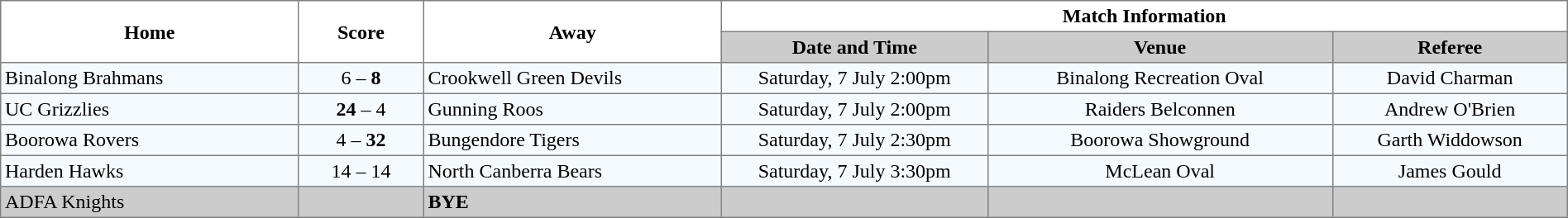<table border="1" cellpadding="3" cellspacing="0" width="100%" style="border-collapse:collapse;  text-align:center;">
<tr>
<th rowspan="2" width="19%">Home</th>
<th rowspan="2" width="8%">Score</th>
<th rowspan="2" width="19%">Away</th>
<th colspan="3">Match Information</th>
</tr>
<tr bgcolor="#CCCCCC">
<th width="17%">Date and Time</th>
<th width="22%">Venue</th>
<th width="50%">Referee</th>
</tr>
<tr style="text-align:center; background:#f5faff;">
<td align="left"> Binalong Brahmans</td>
<td>6 – <strong>8</strong></td>
<td align="left"> Crookwell Green Devils</td>
<td>Saturday, 7 July 2:00pm</td>
<td>Binalong Recreation Oval</td>
<td>David Charman</td>
</tr>
<tr style="text-align:center; background:#f5faff;">
<td align="left"><strong></strong> UC Grizzlies</td>
<td><strong>24</strong> – 4</td>
<td align="left"> Gunning Roos</td>
<td>Saturday, 7 July 2:00pm</td>
<td>Raiders Belconnen</td>
<td>Andrew O'Brien</td>
</tr>
<tr style="text-align:center; background:#f5faff;">
<td align="left"> Boorowa Rovers</td>
<td>4 – <strong>32</strong></td>
<td align="left"> Bungendore Tigers</td>
<td>Saturday, 7 July 2:30pm</td>
<td>Boorowa Showground</td>
<td>Garth Widdowson</td>
</tr>
<tr style="text-align:center; background:#f5faff;">
<td align="left"> Harden Hawks</td>
<td>14 – 14</td>
<td align="left"> North Canberra Bears</td>
<td>Saturday, 7 July 3:30pm</td>
<td>McLean Oval</td>
<td>James Gould</td>
</tr>
<tr style="text-align:center; background:#CCCCCC;">
<td align="left"> ADFA Knights</td>
<td></td>
<td align="left"><strong>BYE</strong></td>
<td></td>
<td></td>
<td></td>
</tr>
</table>
